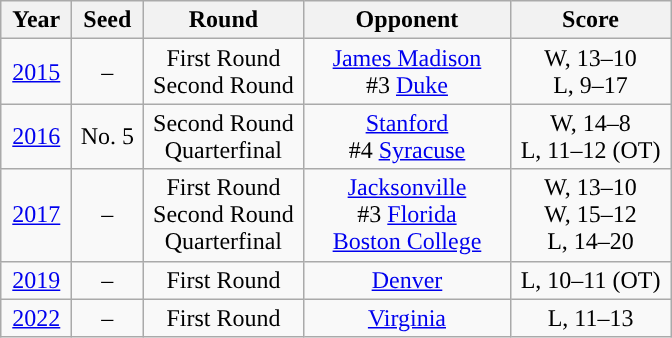<table class="wikitable">
<tr>
<th style="width:40px; ">Year</th>
<th style="width:40px; ">Seed</th>
<th style="width:100px; ">Round</th>
<th style="width:130px; ">Opponent</th>
<th style="width:100px; ">Score</th>
</tr>
<tr align="center">
<td><a href='#'>2015</a></td>
<td>–</td>
<td>First Round<br>Second Round</td>
<td><a href='#'>James Madison</a><br>#3 <a href='#'>Duke</a></td>
<td>W, 13–10<br>L, 9–17</td>
</tr>
<tr align="center">
<td><a href='#'>2016</a></td>
<td>No. 5</td>
<td>Second Round<br>Quarterfinal</td>
<td><a href='#'>Stanford</a><br>#4 <a href='#'>Syracuse</a></td>
<td>W, 14–8<br>L, 11–12 (OT)</td>
</tr>
<tr align="center">
<td><a href='#'>2017</a></td>
<td>–</td>
<td>First Round<br>Second Round<br>Quarterfinal</td>
<td><a href='#'>Jacksonville</a><br>#3 <a href='#'>Florida</a><br><a href='#'>Boston College</a></td>
<td>W, 13–10<br>W, 15–12<br>L, 14–20</td>
</tr>
<tr align="center">
<td><a href='#'>2019</a></td>
<td>–</td>
<td>First Round</td>
<td><a href='#'>Denver</a><br></td>
<td>L, 10–11 (OT)<br></td>
</tr>
<tr align="center">
<td><a href='#'>2022</a></td>
<td>–</td>
<td>First Round</td>
<td><a href='#'>Virginia</a><br></td>
<td>L, 11–13<br></td>
</tr>
</table>
